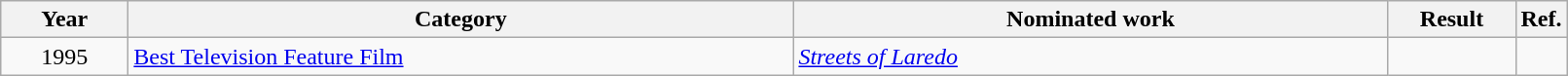<table class=wikitable>
<tr>
<th scope="col" style="width:5em;">Year</th>
<th scope="col" style="width:28em;">Category</th>
<th scope="col" style="width:25em;">Nominated work</th>
<th scope="col" style="width:5em;">Result</th>
<th>Ref.</th>
</tr>
<tr>
<td style="text-align:center;">1995</td>
<td><a href='#'>Best Television Feature Film</a></td>
<td><em><a href='#'>Streets of Laredo</a></em></td>
<td></td>
<td></td>
</tr>
</table>
